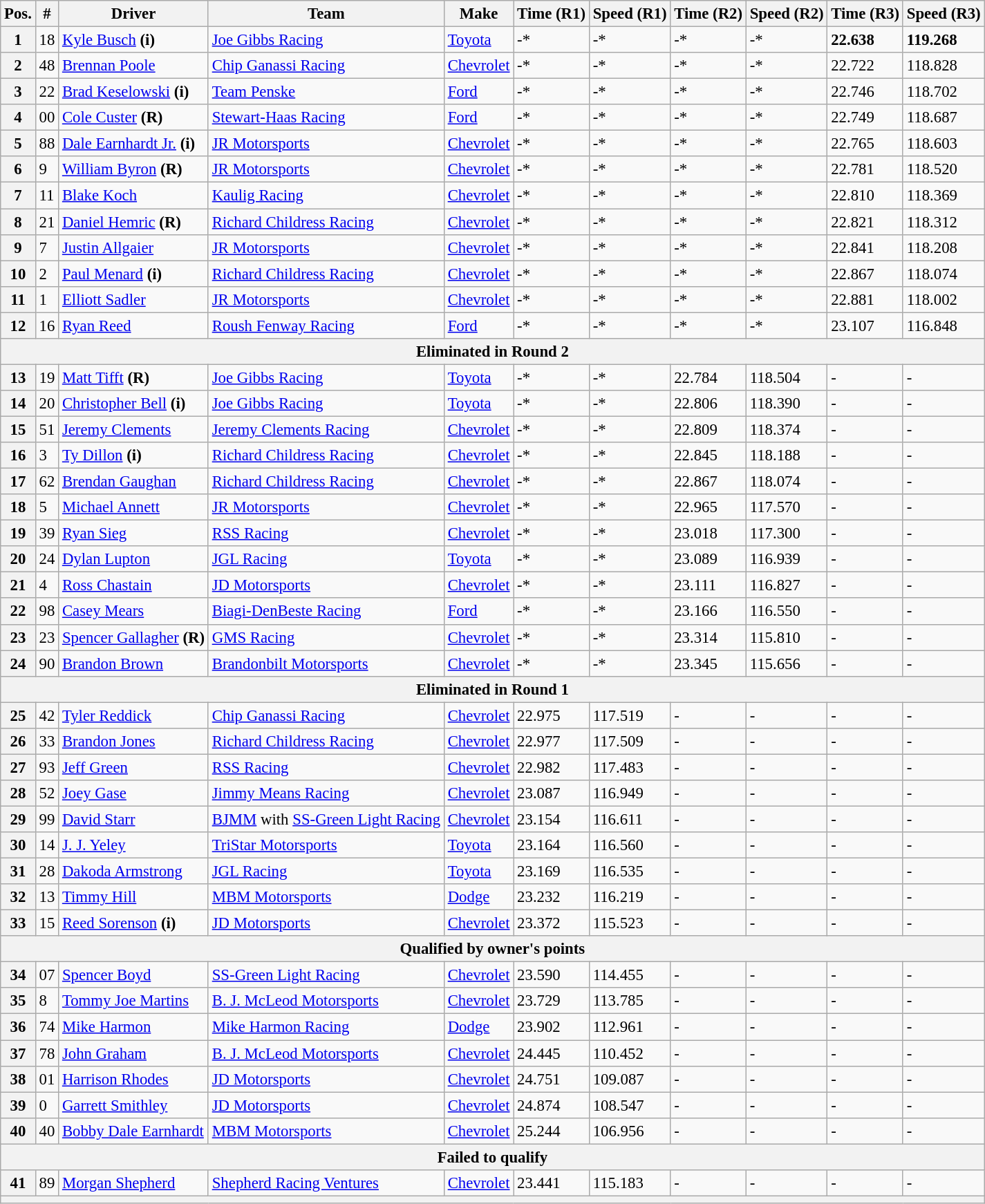<table class="wikitable" style="font-size:95%">
<tr>
<th>Pos.</th>
<th>#</th>
<th>Driver</th>
<th>Team</th>
<th>Make</th>
<th>Time (R1)</th>
<th>Speed (R1)</th>
<th>Time (R2)</th>
<th>Speed (R2)</th>
<th>Time (R3)</th>
<th>Speed (R3)</th>
</tr>
<tr>
<th>1</th>
<td>18</td>
<td><a href='#'>Kyle Busch</a> <strong>(i)</strong></td>
<td><a href='#'>Joe Gibbs Racing</a></td>
<td><a href='#'>Toyota</a></td>
<td>-*</td>
<td>-*</td>
<td>-*</td>
<td>-*</td>
<td><strong>22.638</strong></td>
<td><strong>119.268</strong></td>
</tr>
<tr>
<th>2</th>
<td>48</td>
<td><a href='#'>Brennan Poole</a></td>
<td><a href='#'>Chip Ganassi Racing</a></td>
<td><a href='#'>Chevrolet</a></td>
<td>-*</td>
<td>-*</td>
<td>-*</td>
<td>-*</td>
<td>22.722</td>
<td>118.828</td>
</tr>
<tr>
<th>3</th>
<td>22</td>
<td><a href='#'>Brad Keselowski</a> <strong>(i)</strong></td>
<td><a href='#'>Team Penske</a></td>
<td><a href='#'>Ford</a></td>
<td>-*</td>
<td>-*</td>
<td>-*</td>
<td>-*</td>
<td>22.746</td>
<td>118.702</td>
</tr>
<tr>
<th>4</th>
<td>00</td>
<td><a href='#'>Cole Custer</a> <strong>(R)</strong></td>
<td><a href='#'>Stewart-Haas Racing</a></td>
<td><a href='#'>Ford</a></td>
<td>-*</td>
<td>-*</td>
<td>-*</td>
<td>-*</td>
<td>22.749</td>
<td>118.687</td>
</tr>
<tr>
<th>5</th>
<td>88</td>
<td><a href='#'>Dale Earnhardt Jr.</a> <strong>(i)</strong></td>
<td><a href='#'>JR Motorsports</a></td>
<td><a href='#'>Chevrolet</a></td>
<td>-*</td>
<td>-*</td>
<td>-*</td>
<td>-*</td>
<td>22.765</td>
<td>118.603</td>
</tr>
<tr>
<th>6</th>
<td>9</td>
<td><a href='#'>William Byron</a> <strong>(R)</strong></td>
<td><a href='#'>JR Motorsports</a></td>
<td><a href='#'>Chevrolet</a></td>
<td>-*</td>
<td>-*</td>
<td>-*</td>
<td>-*</td>
<td>22.781</td>
<td>118.520</td>
</tr>
<tr>
<th>7</th>
<td>11</td>
<td><a href='#'>Blake Koch</a></td>
<td><a href='#'>Kaulig Racing</a></td>
<td><a href='#'>Chevrolet</a></td>
<td>-*</td>
<td>-*</td>
<td>-*</td>
<td>-*</td>
<td>22.810</td>
<td>118.369</td>
</tr>
<tr>
<th>8</th>
<td>21</td>
<td><a href='#'>Daniel Hemric</a> <strong>(R)</strong></td>
<td><a href='#'>Richard Childress Racing</a></td>
<td><a href='#'>Chevrolet</a></td>
<td>-*</td>
<td>-*</td>
<td>-*</td>
<td>-*</td>
<td>22.821</td>
<td>118.312</td>
</tr>
<tr>
<th>9</th>
<td>7</td>
<td><a href='#'>Justin Allgaier</a></td>
<td><a href='#'>JR Motorsports</a></td>
<td><a href='#'>Chevrolet</a></td>
<td>-*</td>
<td>-*</td>
<td>-*</td>
<td>-*</td>
<td>22.841</td>
<td>118.208</td>
</tr>
<tr>
<th>10</th>
<td>2</td>
<td><a href='#'>Paul Menard</a> <strong>(i)</strong></td>
<td><a href='#'>Richard Childress Racing</a></td>
<td><a href='#'>Chevrolet</a></td>
<td>-*</td>
<td>-*</td>
<td>-*</td>
<td>-*</td>
<td>22.867</td>
<td>118.074</td>
</tr>
<tr>
<th>11</th>
<td>1</td>
<td><a href='#'>Elliott Sadler</a></td>
<td><a href='#'>JR Motorsports</a></td>
<td><a href='#'>Chevrolet</a></td>
<td>-*</td>
<td>-*</td>
<td>-*</td>
<td>-*</td>
<td>22.881</td>
<td>118.002</td>
</tr>
<tr>
<th>12</th>
<td>16</td>
<td><a href='#'>Ryan Reed</a></td>
<td><a href='#'>Roush Fenway Racing</a></td>
<td><a href='#'>Ford</a></td>
<td>-*</td>
<td>-*</td>
<td>-*</td>
<td>-*</td>
<td>23.107</td>
<td>116.848</td>
</tr>
<tr>
<th colspan="11">Eliminated in Round 2</th>
</tr>
<tr>
<th>13</th>
<td>19</td>
<td><a href='#'>Matt Tifft</a> <strong>(R)</strong></td>
<td><a href='#'>Joe Gibbs Racing</a></td>
<td><a href='#'>Toyota</a></td>
<td>-*</td>
<td>-*</td>
<td>22.784</td>
<td>118.504</td>
<td>-</td>
<td>-</td>
</tr>
<tr>
<th>14</th>
<td>20</td>
<td><a href='#'>Christopher Bell</a> <strong>(i)</strong></td>
<td><a href='#'>Joe Gibbs Racing</a></td>
<td><a href='#'>Toyota</a></td>
<td>-*</td>
<td>-*</td>
<td>22.806</td>
<td>118.390</td>
<td>-</td>
<td>-</td>
</tr>
<tr>
<th>15</th>
<td>51</td>
<td><a href='#'>Jeremy Clements</a></td>
<td><a href='#'>Jeremy Clements Racing</a></td>
<td><a href='#'>Chevrolet</a></td>
<td>-*</td>
<td>-*</td>
<td>22.809</td>
<td>118.374</td>
<td>-</td>
<td>-</td>
</tr>
<tr>
<th>16</th>
<td>3</td>
<td><a href='#'>Ty Dillon</a> <strong>(i)</strong></td>
<td><a href='#'>Richard Childress Racing</a></td>
<td><a href='#'>Chevrolet</a></td>
<td>-*</td>
<td>-*</td>
<td>22.845</td>
<td>118.188</td>
<td>-</td>
<td>-</td>
</tr>
<tr>
<th>17</th>
<td>62</td>
<td><a href='#'>Brendan Gaughan</a></td>
<td><a href='#'>Richard Childress Racing</a></td>
<td><a href='#'>Chevrolet</a></td>
<td>-*</td>
<td>-*</td>
<td>22.867</td>
<td>118.074</td>
<td>-</td>
<td>-</td>
</tr>
<tr>
<th>18</th>
<td>5</td>
<td><a href='#'>Michael Annett</a></td>
<td><a href='#'>JR Motorsports</a></td>
<td><a href='#'>Chevrolet</a></td>
<td>-*</td>
<td>-*</td>
<td>22.965</td>
<td>117.570</td>
<td>-</td>
<td>-</td>
</tr>
<tr>
<th>19</th>
<td>39</td>
<td><a href='#'>Ryan Sieg</a></td>
<td><a href='#'>RSS Racing</a></td>
<td><a href='#'>Chevrolet</a></td>
<td>-*</td>
<td>-*</td>
<td>23.018</td>
<td>117.300</td>
<td>-</td>
<td>-</td>
</tr>
<tr>
<th>20</th>
<td>24</td>
<td><a href='#'>Dylan Lupton</a></td>
<td><a href='#'>JGL Racing</a></td>
<td><a href='#'>Toyota</a></td>
<td>-*</td>
<td>-*</td>
<td>23.089</td>
<td>116.939</td>
<td>-</td>
<td>-</td>
</tr>
<tr>
<th>21</th>
<td>4</td>
<td><a href='#'>Ross Chastain</a></td>
<td><a href='#'>JD Motorsports</a></td>
<td><a href='#'>Chevrolet</a></td>
<td>-*</td>
<td>-*</td>
<td>23.111</td>
<td>116.827</td>
<td>-</td>
<td>-</td>
</tr>
<tr>
<th>22</th>
<td>98</td>
<td><a href='#'>Casey Mears</a></td>
<td><a href='#'>Biagi-DenBeste Racing</a></td>
<td><a href='#'>Ford</a></td>
<td>-*</td>
<td>-*</td>
<td>23.166</td>
<td>116.550</td>
<td>-</td>
<td>-</td>
</tr>
<tr>
<th>23</th>
<td>23</td>
<td><a href='#'>Spencer Gallagher</a> <strong>(R)</strong></td>
<td><a href='#'>GMS Racing</a></td>
<td><a href='#'>Chevrolet</a></td>
<td>-*</td>
<td>-*</td>
<td>23.314</td>
<td>115.810</td>
<td>-</td>
<td>-</td>
</tr>
<tr>
<th>24</th>
<td>90</td>
<td><a href='#'>Brandon Brown</a></td>
<td><a href='#'>Brandonbilt Motorsports</a></td>
<td><a href='#'>Chevrolet</a></td>
<td>-*</td>
<td>-*</td>
<td>23.345</td>
<td>115.656</td>
<td>-</td>
<td>-</td>
</tr>
<tr>
<th colspan="11">Eliminated in Round 1</th>
</tr>
<tr>
<th>25</th>
<td>42</td>
<td><a href='#'>Tyler Reddick</a></td>
<td><a href='#'>Chip Ganassi Racing</a></td>
<td><a href='#'>Chevrolet</a></td>
<td>22.975</td>
<td>117.519</td>
<td>-</td>
<td>-</td>
<td>-</td>
<td>-</td>
</tr>
<tr>
<th>26</th>
<td>33</td>
<td><a href='#'>Brandon Jones</a></td>
<td><a href='#'>Richard Childress Racing</a></td>
<td><a href='#'>Chevrolet</a></td>
<td>22.977</td>
<td>117.509</td>
<td>-</td>
<td>-</td>
<td>-</td>
<td>-</td>
</tr>
<tr>
<th>27</th>
<td>93</td>
<td><a href='#'>Jeff Green</a></td>
<td><a href='#'>RSS Racing</a></td>
<td><a href='#'>Chevrolet</a></td>
<td>22.982</td>
<td>117.483</td>
<td>-</td>
<td>-</td>
<td>-</td>
<td>-</td>
</tr>
<tr>
<th>28</th>
<td>52</td>
<td><a href='#'>Joey Gase</a></td>
<td><a href='#'>Jimmy Means Racing</a></td>
<td><a href='#'>Chevrolet</a></td>
<td>23.087</td>
<td>116.949</td>
<td>-</td>
<td>-</td>
<td>-</td>
<td>-</td>
</tr>
<tr>
<th>29</th>
<td>99</td>
<td><a href='#'>David Starr</a></td>
<td><a href='#'>BJMM</a> with <a href='#'>SS-Green Light Racing</a></td>
<td><a href='#'>Chevrolet</a></td>
<td>23.154</td>
<td>116.611</td>
<td>-</td>
<td>-</td>
<td>-</td>
<td>-</td>
</tr>
<tr>
<th>30</th>
<td>14</td>
<td><a href='#'>J. J. Yeley</a></td>
<td><a href='#'>TriStar Motorsports</a></td>
<td><a href='#'>Toyota</a></td>
<td>23.164</td>
<td>116.560</td>
<td>-</td>
<td>-</td>
<td>-</td>
<td>-</td>
</tr>
<tr>
<th>31</th>
<td>28</td>
<td><a href='#'>Dakoda Armstrong</a></td>
<td><a href='#'>JGL Racing</a></td>
<td><a href='#'>Toyota</a></td>
<td>23.169</td>
<td>116.535</td>
<td>-</td>
<td>-</td>
<td>-</td>
<td>-</td>
</tr>
<tr>
<th>32</th>
<td>13</td>
<td><a href='#'>Timmy Hill</a></td>
<td><a href='#'>MBM Motorsports</a></td>
<td><a href='#'>Dodge</a></td>
<td>23.232</td>
<td>116.219</td>
<td>-</td>
<td>-</td>
<td>-</td>
<td>-</td>
</tr>
<tr>
<th>33</th>
<td>15</td>
<td><a href='#'>Reed Sorenson</a> <strong>(i)</strong></td>
<td><a href='#'>JD Motorsports</a></td>
<td><a href='#'>Chevrolet</a></td>
<td>23.372</td>
<td>115.523</td>
<td>-</td>
<td>-</td>
<td>-</td>
<td>-</td>
</tr>
<tr>
<th colspan="11">Qualified by owner's points</th>
</tr>
<tr>
<th>34</th>
<td>07</td>
<td><a href='#'>Spencer Boyd</a></td>
<td><a href='#'>SS-Green Light Racing</a></td>
<td><a href='#'>Chevrolet</a></td>
<td>23.590</td>
<td>114.455</td>
<td>-</td>
<td>-</td>
<td>-</td>
<td>-</td>
</tr>
<tr>
<th>35</th>
<td>8</td>
<td><a href='#'>Tommy Joe Martins</a></td>
<td><a href='#'>B. J. McLeod Motorsports</a></td>
<td><a href='#'>Chevrolet</a></td>
<td>23.729</td>
<td>113.785</td>
<td>-</td>
<td>-</td>
<td>-</td>
<td>-</td>
</tr>
<tr>
<th>36</th>
<td>74</td>
<td><a href='#'>Mike Harmon</a></td>
<td><a href='#'>Mike Harmon Racing</a></td>
<td><a href='#'>Dodge</a></td>
<td>23.902</td>
<td>112.961</td>
<td>-</td>
<td>-</td>
<td>-</td>
<td>-</td>
</tr>
<tr>
<th>37</th>
<td>78</td>
<td><a href='#'>John Graham</a></td>
<td><a href='#'>B. J. McLeod Motorsports</a></td>
<td><a href='#'>Chevrolet</a></td>
<td>24.445</td>
<td>110.452</td>
<td>-</td>
<td>-</td>
<td>-</td>
<td>-</td>
</tr>
<tr>
<th>38</th>
<td>01</td>
<td><a href='#'>Harrison Rhodes</a></td>
<td><a href='#'>JD Motorsports</a></td>
<td><a href='#'>Chevrolet</a></td>
<td>24.751</td>
<td>109.087</td>
<td>-</td>
<td>-</td>
<td>-</td>
<td>-</td>
</tr>
<tr>
<th>39</th>
<td>0</td>
<td><a href='#'>Garrett Smithley</a></td>
<td><a href='#'>JD Motorsports</a></td>
<td><a href='#'>Chevrolet</a></td>
<td>24.874</td>
<td>108.547</td>
<td>-</td>
<td>-</td>
<td>-</td>
<td>-</td>
</tr>
<tr>
<th>40</th>
<td>40</td>
<td><a href='#'>Bobby Dale Earnhardt</a></td>
<td><a href='#'>MBM Motorsports</a></td>
<td><a href='#'>Chevrolet</a></td>
<td>25.244</td>
<td>106.956</td>
<td>-</td>
<td>-</td>
<td>-</td>
<td>-</td>
</tr>
<tr>
<th colspan="11">Failed to qualify</th>
</tr>
<tr>
<th>41</th>
<td>89</td>
<td><a href='#'>Morgan Shepherd</a></td>
<td><a href='#'>Shepherd Racing Ventures</a></td>
<td><a href='#'>Chevrolet</a></td>
<td>23.441</td>
<td>115.183</td>
<td>-</td>
<td>-</td>
<td>-</td>
<td>-</td>
</tr>
<tr>
<th colspan="11"></th>
</tr>
</table>
